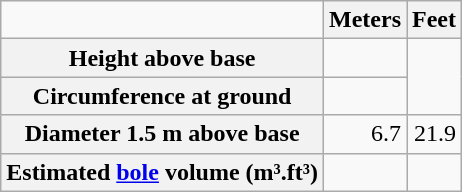<table class="wikitable">
<tr>
<td></td>
<th>Meters</th>
<th>Feet</th>
</tr>
<tr>
<th>Height above base</th>
<td></td>
</tr>
<tr>
<th>Circumference at ground</th>
<td></td>
</tr>
<tr>
<th>Diameter 1.5 m above base</th>
<td ALIGN="RIGHT">6.7</td>
<td ALIGN="RIGHT">21.9</td>
</tr>
<tr>
<th>Estimated <a href='#'>bole</a> volume (m³.ft³)</th>
<td></td>
</tr>
</table>
